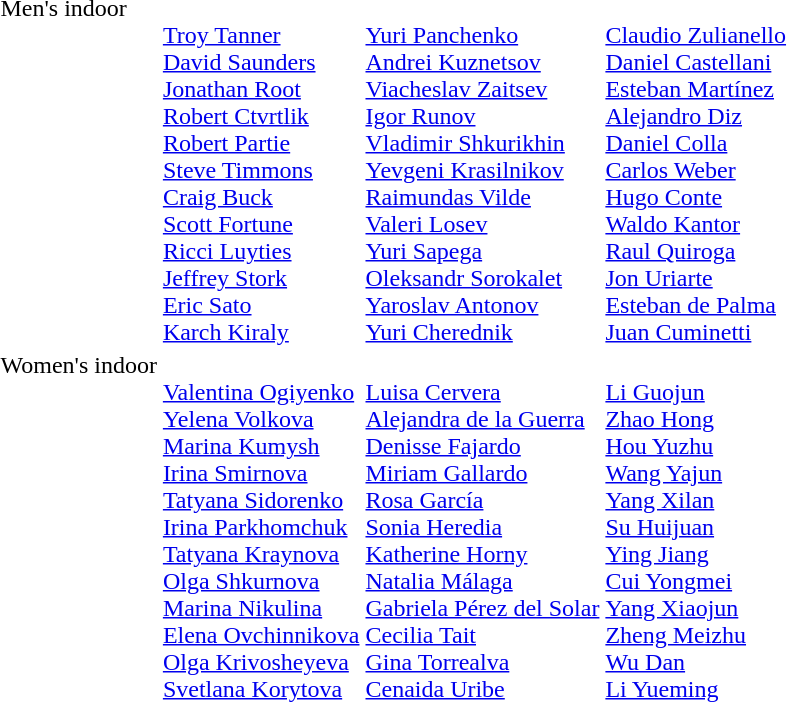<table>
<tr valign="top">
<td>Men's indoor<br></td>
<td valign=top><br><a href='#'>Troy Tanner</a><br><a href='#'>David Saunders</a><br><a href='#'>Jonathan Root</a><br><a href='#'>Robert Ctvrtlik</a><br><a href='#'>Robert Partie</a><br><a href='#'>Steve Timmons</a><br><a href='#'>Craig Buck</a><br><a href='#'>Scott Fortune</a><br><a href='#'>Ricci Luyties</a><br><a href='#'>Jeffrey Stork</a><br><a href='#'>Eric Sato</a><br><a href='#'>Karch Kiraly</a></td>
<td valign=top><br><a href='#'>Yuri Panchenko</a><br><a href='#'>Andrei Kuznetsov</a><br><a href='#'>Viacheslav Zaitsev</a><br><a href='#'>Igor Runov</a><br><a href='#'>Vladimir Shkurikhin</a><br><a href='#'>Yevgeni Krasilnikov</a><br><a href='#'>Raimundas Vilde</a><br><a href='#'>Valeri Losev</a><br><a href='#'>Yuri Sapega</a><br><a href='#'>Oleksandr Sorokalet</a><br><a href='#'>Yaroslav Antonov</a><br><a href='#'>Yuri Cherednik</a></td>
<td valign=top><br><a href='#'>Claudio Zulianello</a><br><a href='#'>Daniel Castellani</a><br><a href='#'>Esteban Martínez</a><br><a href='#'>Alejandro Diz</a><br><a href='#'>Daniel Colla</a><br><a href='#'>Carlos Weber</a><br><a href='#'>Hugo Conte</a><br><a href='#'>Waldo Kantor</a><br><a href='#'>Raul Quiroga</a><br><a href='#'>Jon Uriarte</a><br><a href='#'>Esteban de Palma</a><br><a href='#'>Juan Cuminetti</a></td>
</tr>
<tr valign="top">
<td>Women's indoor<br></td>
<td valign=top><br><a href='#'>Valentina Ogiyenko</a><br><a href='#'>Yelena Volkova</a><br><a href='#'>Marina Kumysh</a><br><a href='#'>Irina Smirnova</a><br><a href='#'>Tatyana Sidorenko</a><br><a href='#'>Irina Parkhomchuk</a><br><a href='#'>Tatyana Kraynova</a><br><a href='#'>Olga Shkurnova</a><br><a href='#'>Marina Nikulina</a><br><a href='#'>Elena Ovchinnikova</a><br><a href='#'>Olga Krivosheyeva</a><br><a href='#'>Svetlana Korytova</a></td>
<td valign=top><br><a href='#'>Luisa Cervera</a><br><a href='#'>Alejandra de la Guerra</a><br><a href='#'>Denisse Fajardo</a><br><a href='#'>Miriam Gallardo</a><br><a href='#'>Rosa García</a><br><a href='#'>Sonia Heredia</a><br><a href='#'>Katherine Horny</a><br><a href='#'>Natalia Málaga</a><br><a href='#'>Gabriela Pérez del Solar</a><br><a href='#'>Cecilia Tait</a><br><a href='#'>Gina Torrealva</a><br><a href='#'>Cenaida Uribe</a></td>
<td valign=top><br><a href='#'>Li Guojun</a><br><a href='#'>Zhao Hong</a><br><a href='#'>Hou Yuzhu</a><br><a href='#'>Wang Yajun</a><br><a href='#'>Yang Xilan</a><br><a href='#'>Su Huijuan</a><br><a href='#'>Ying Jiang</a><br><a href='#'>Cui Yongmei</a><br><a href='#'>Yang Xiaojun</a><br><a href='#'>Zheng Meizhu</a><br><a href='#'>Wu Dan</a><br><a href='#'>Li Yueming</a></td>
</tr>
</table>
